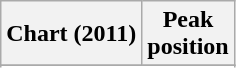<table class="wikitable sortable plainrowheaders" style="text-align:center;">
<tr>
<th scope="col">Chart (2011)</th>
<th scope="col">Peak<br>position</th>
</tr>
<tr>
</tr>
<tr>
</tr>
</table>
